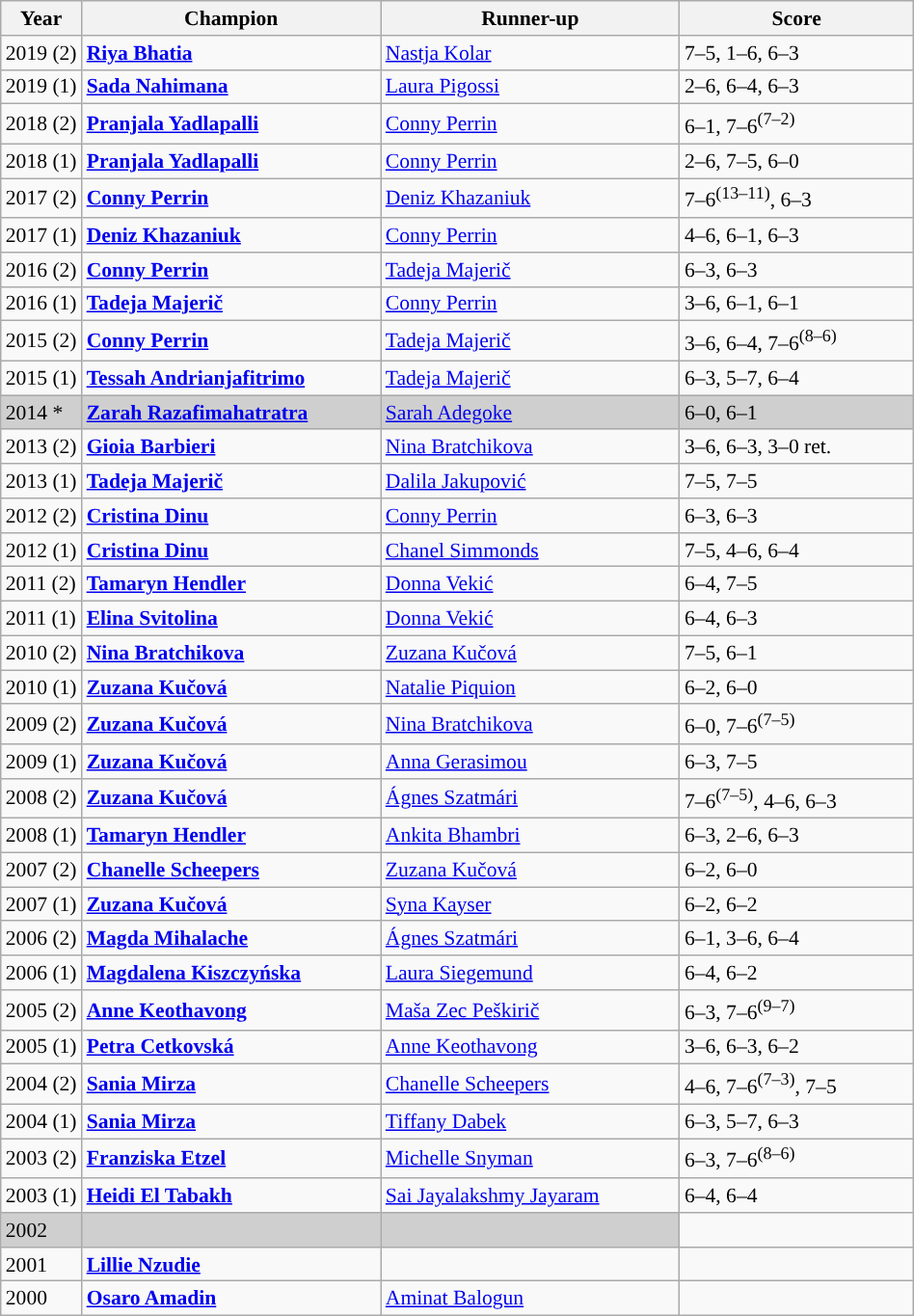<table class="wikitable" style="font-size:90%">
<tr>
<th>Year</th>
<th width="200">Champion</th>
<th width="200">Runner-up</th>
<th width="155">Score</th>
</tr>
<tr>
<td>2019 (2)</td>
<td> <strong><a href='#'>Riya Bhatia</a></strong></td>
<td> <a href='#'>Nastja Kolar</a></td>
<td>7–5, 1–6, 6–3</td>
</tr>
<tr>
<td>2019 (1)</td>
<td> <strong><a href='#'>Sada Nahimana</a></strong></td>
<td> <a href='#'>Laura Pigossi</a></td>
<td>2–6, 6–4, 6–3</td>
</tr>
<tr>
<td>2018 (2)</td>
<td> <strong><a href='#'>Pranjala Yadlapalli</a></strong></td>
<td> <a href='#'>Conny Perrin</a></td>
<td>6–1, 7–6<sup>(7–2)</sup></td>
</tr>
<tr>
<td>2018 (1)</td>
<td> <strong><a href='#'>Pranjala Yadlapalli</a></strong></td>
<td> <a href='#'>Conny Perrin</a></td>
<td>2–6, 7–5, 6–0</td>
</tr>
<tr>
<td>2017 (2)</td>
<td> <strong><a href='#'>Conny Perrin</a></strong></td>
<td> <a href='#'>Deniz Khazaniuk</a></td>
<td>7–6<sup>(13–11)</sup>, 6–3</td>
</tr>
<tr>
<td>2017 (1)</td>
<td> <strong><a href='#'>Deniz Khazaniuk</a></strong></td>
<td> <a href='#'>Conny Perrin</a></td>
<td>4–6, 6–1, 6–3</td>
</tr>
<tr>
<td>2016 (2)</td>
<td> <strong><a href='#'>Conny Perrin</a></strong></td>
<td> <a href='#'>Tadeja Majerič</a></td>
<td>6–3, 6–3</td>
</tr>
<tr>
<td>2016 (1)</td>
<td> <strong><a href='#'>Tadeja Majerič</a></strong></td>
<td> <a href='#'>Conny Perrin</a></td>
<td>3–6, 6–1, 6–1</td>
</tr>
<tr>
<td>2015 (2)</td>
<td> <strong><a href='#'>Conny Perrin</a></strong></td>
<td> <a href='#'>Tadeja Majerič</a></td>
<td>3–6, 6–4, 7–6<sup>(8–6)</sup></td>
</tr>
<tr>
<td>2015 (1)</td>
<td> <strong><a href='#'>Tessah Andrianjafitrimo</a></strong></td>
<td> <a href='#'>Tadeja Majerič</a></td>
<td>6–3, 5–7, 6–4</td>
</tr>
<tr style="background:#cfcfcf">
<td>2014 *</td>
<td> <strong><a href='#'>Zarah Razafimahatratra</a></strong></td>
<td> <a href='#'>Sarah Adegoke</a></td>
<td>6–0, 6–1</td>
</tr>
<tr>
<td>2013 (2)</td>
<td> <strong><a href='#'>Gioia Barbieri</a></strong></td>
<td> <a href='#'>Nina Bratchikova</a></td>
<td>3–6, 6–3, 3–0 ret.</td>
</tr>
<tr>
<td>2013 (1)</td>
<td> <strong><a href='#'>Tadeja Majerič</a></strong></td>
<td> <a href='#'>Dalila Jakupović</a></td>
<td>7–5, 7–5</td>
</tr>
<tr>
<td>2012 (2)</td>
<td> <strong><a href='#'>Cristina Dinu</a></strong></td>
<td> <a href='#'>Conny Perrin</a></td>
<td>6–3, 6–3</td>
</tr>
<tr>
<td>2012 (1)</td>
<td> <strong><a href='#'>Cristina Dinu</a></strong></td>
<td> <a href='#'>Chanel Simmonds</a></td>
<td>7–5, 4–6, 6–4</td>
</tr>
<tr>
<td>2011 (2)</td>
<td> <strong><a href='#'>Tamaryn Hendler</a></strong></td>
<td> <a href='#'>Donna Vekić</a></td>
<td>6–4, 7–5</td>
</tr>
<tr>
<td>2011 (1)</td>
<td> <strong><a href='#'>Elina Svitolina</a></strong></td>
<td> <a href='#'>Donna Vekić</a></td>
<td>6–4, 6–3</td>
</tr>
<tr>
<td>2010 (2)</td>
<td> <strong><a href='#'>Nina Bratchikova</a></strong></td>
<td> <a href='#'>Zuzana Kučová</a></td>
<td>7–5, 6–1</td>
</tr>
<tr>
<td>2010 (1)</td>
<td> <strong><a href='#'>Zuzana Kučová</a></strong></td>
<td> <a href='#'>Natalie Piquion</a></td>
<td>6–2, 6–0</td>
</tr>
<tr>
<td>2009 (2)</td>
<td> <strong><a href='#'>Zuzana Kučová</a></strong></td>
<td> <a href='#'>Nina Bratchikova</a></td>
<td>6–0, 7–6<sup>(7–5)</sup></td>
</tr>
<tr>
<td>2009 (1)</td>
<td> <strong><a href='#'>Zuzana Kučová</a></strong></td>
<td> <a href='#'>Anna Gerasimou</a></td>
<td>6–3, 7–5</td>
</tr>
<tr>
<td>2008 (2)</td>
<td> <strong><a href='#'>Zuzana Kučová</a></strong></td>
<td> <a href='#'>Ágnes Szatmári</a></td>
<td>7–6<sup>(7–5)</sup>, 4–6, 6–3</td>
</tr>
<tr>
<td>2008 (1)</td>
<td> <strong><a href='#'>Tamaryn Hendler</a></strong></td>
<td> <a href='#'>Ankita Bhambri</a></td>
<td>6–3, 2–6, 6–3</td>
</tr>
<tr>
<td>2007 (2)</td>
<td> <strong><a href='#'>Chanelle Scheepers</a></strong></td>
<td> <a href='#'>Zuzana Kučová</a></td>
<td>6–2, 6–0</td>
</tr>
<tr>
<td>2007 (1)</td>
<td> <strong><a href='#'>Zuzana Kučová</a></strong></td>
<td> <a href='#'>Syna Kayser</a></td>
<td>6–2, 6–2</td>
</tr>
<tr>
<td>2006 (2)</td>
<td> <strong><a href='#'>Magda Mihalache</a></strong></td>
<td> <a href='#'>Ágnes Szatmári</a></td>
<td>6–1, 3–6, 6–4</td>
</tr>
<tr>
<td>2006 (1)</td>
<td> <strong><a href='#'>Magdalena Kiszczyńska</a></strong></td>
<td> <a href='#'>Laura Siegemund</a></td>
<td>6–4, 6–2</td>
</tr>
<tr>
<td>2005 (2)</td>
<td> <strong><a href='#'>Anne Keothavong</a></strong></td>
<td> <a href='#'>Maša Zec Peškirič</a></td>
<td>6–3, 7–6<sup>(9–7)</sup></td>
</tr>
<tr>
<td>2005 (1)</td>
<td> <strong><a href='#'>Petra Cetkovská</a></strong></td>
<td> <a href='#'>Anne Keothavong</a></td>
<td>3–6, 6–3, 6–2</td>
</tr>
<tr>
<td>2004 (2)</td>
<td> <strong><a href='#'>Sania Mirza</a></strong></td>
<td> <a href='#'>Chanelle Scheepers</a></td>
<td>4–6, 7–6<sup>(7–3)</sup>, 7–5</td>
</tr>
<tr>
<td>2004 (1)</td>
<td> <strong><a href='#'>Sania Mirza</a></strong></td>
<td> <a href='#'>Tiffany Dabek</a></td>
<td>6–3, 5–7, 6–3</td>
</tr>
<tr>
<td>2003 (2)</td>
<td> <strong><a href='#'>Franziska Etzel</a></strong></td>
<td> <a href='#'>Michelle Snyman</a></td>
<td>6–3, 7–6<sup>(8–6)</sup></td>
</tr>
<tr>
<td>2003 (1)</td>
<td> <strong><a href='#'>Heidi El Tabakh</a></strong></td>
<td> <a href='#'>Sai Jayalakshmy Jayaram</a></td>
<td>6–4, 6–4</td>
</tr>
<tr style="background:#cfcfcf">
<td>2002</td>
<td></td>
<td></td>
</tr>
<tr>
<td>2001</td>
<td> <strong><a href='#'>Lillie Nzudie</a></strong></td>
<td></td>
<td></td>
</tr>
<tr>
<td>2000</td>
<td> <strong><a href='#'>Osaro Amadin</a></strong></td>
<td> <a href='#'>Aminat Balogun</a></td>
<td></td>
</tr>
</table>
